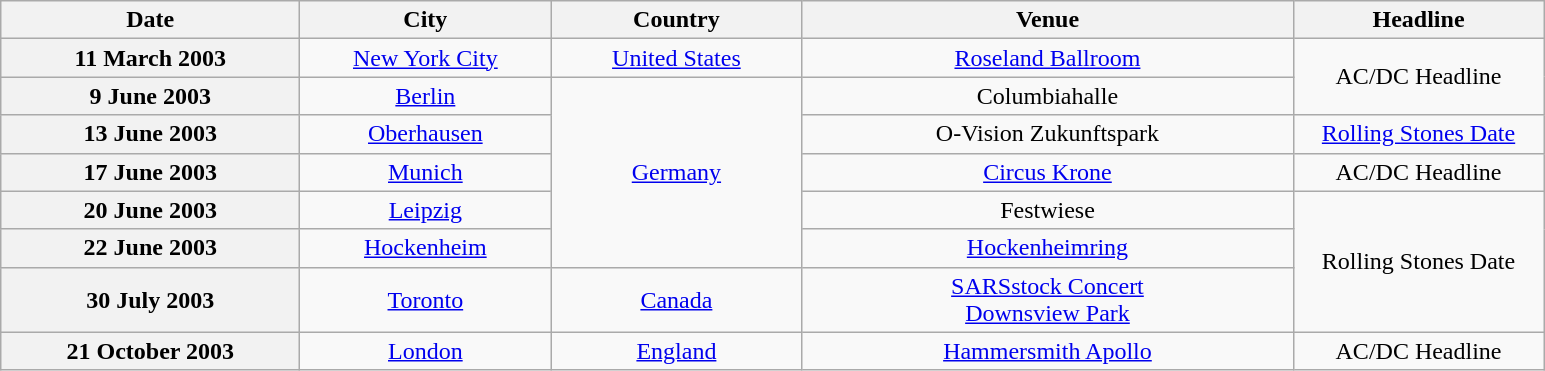<table class="wikitable plainrowheaders" style="text-align:center;">
<tr>
<th scope="col" style="width:12em;">Date</th>
<th scope="col" style="width:10em;">City</th>
<th scope="col" style="width:10em;">Country</th>
<th scope="col" style="width:20em;">Venue</th>
<th scope="col" style="width:10em;">Headline</th>
</tr>
<tr>
<th scope="row" style="text-align:center;">11 March 2003</th>
<td><a href='#'>New York City</a></td>
<td><a href='#'>United States</a></td>
<td><a href='#'>Roseland Ballroom</a></td>
<td rowspan="2">AC/DC Headline</td>
</tr>
<tr>
<th scope="row" style="text-align:center;">9 June 2003</th>
<td><a href='#'>Berlin</a></td>
<td rowspan="5"><a href='#'>Germany</a></td>
<td>Columbiahalle</td>
</tr>
<tr>
<th scope="row" style="text-align:center;">13 June 2003</th>
<td><a href='#'>Oberhausen</a></td>
<td>O-Vision Zukunftspark</td>
<td><a href='#'>Rolling Stones Date</a></td>
</tr>
<tr>
<th scope="row" style="text-align:center;">17 June 2003</th>
<td><a href='#'>Munich</a></td>
<td><a href='#'>Circus Krone</a></td>
<td>AC/DC Headline</td>
</tr>
<tr>
<th scope="row" style="text-align:center;">20 June 2003</th>
<td><a href='#'>Leipzig</a></td>
<td>Festwiese</td>
<td rowspan="3">Rolling Stones Date</td>
</tr>
<tr>
<th scope="row" style="text-align:center;">22 June 2003</th>
<td><a href='#'>Hockenheim</a></td>
<td><a href='#'>Hockenheimring</a></td>
</tr>
<tr>
<th scope="row" style="text-align:center;">30 July 2003</th>
<td><a href='#'>Toronto</a></td>
<td><a href='#'>Canada</a></td>
<td><a href='#'>SARSstock Concert</a><br><a href='#'>Downsview Park</a></td>
</tr>
<tr>
<th scope="row" style="text-align:center;">21 October 2003</th>
<td><a href='#'>London</a></td>
<td><a href='#'>England</a></td>
<td><a href='#'>Hammersmith Apollo</a></td>
<td>AC/DC Headline</td>
</tr>
</table>
